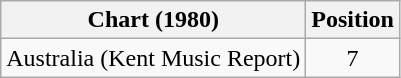<table class="wikitable">
<tr>
<th>Chart (1980)</th>
<th>Position</th>
</tr>
<tr>
<td>Australia (Kent Music Report)</td>
<td style="text-align:center;">7</td>
</tr>
</table>
